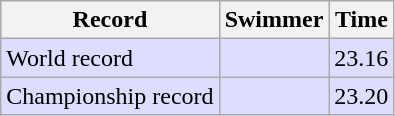<table class="wikitable" style="text-align:left">
<tr>
<th>Record</th>
<th>Swimmer</th>
<th>Time</th>
</tr>
<tr bgcolor=ddddff>
<td>World record</td>
<td></td>
<td>23.16</td>
</tr>
<tr bgcolor=ddddff>
<td>Championship record</td>
<td></td>
<td>23.20</td>
</tr>
</table>
